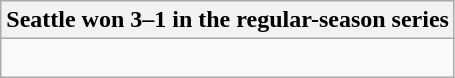<table class="wikitable collapsible collapsed">
<tr>
<th>Seattle won 3–1 in the regular-season series</th>
</tr>
<tr>
<td><br>


</td>
</tr>
</table>
